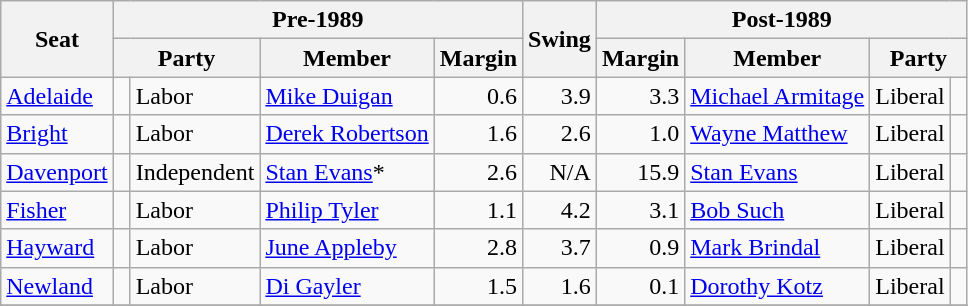<table class="wikitable">
<tr>
<th rowspan="2">Seat</th>
<th colspan="4">Pre-1989</th>
<th rowspan="2">Swing</th>
<th colspan="4">Post-1989</th>
</tr>
<tr>
<th colspan="2">Party</th>
<th>Member</th>
<th>Margin</th>
<th>Margin</th>
<th>Member</th>
<th colspan="2">Party</th>
</tr>
<tr>
<td><a href='#'>Adelaide</a></td>
<td> </td>
<td>Labor</td>
<td><a href='#'>Mike Duigan</a></td>
<td style="text-align:right;">0.6</td>
<td style="text-align:right;">3.9</td>
<td style="text-align:right;">3.3</td>
<td><a href='#'>Michael Armitage</a></td>
<td>Liberal</td>
<td> </td>
</tr>
<tr>
<td><a href='#'>Bright</a></td>
<td> </td>
<td>Labor</td>
<td><a href='#'>Derek Robertson</a></td>
<td style="text-align:right;">1.6</td>
<td style="text-align:right;">2.6</td>
<td style="text-align:right;">1.0</td>
<td><a href='#'>Wayne Matthew</a></td>
<td>Liberal</td>
<td> </td>
</tr>
<tr>
<td><a href='#'>Davenport</a></td>
<td> </td>
<td>Independent</td>
<td><a href='#'>Stan Evans</a>*</td>
<td style="text-align:right;">2.6</td>
<td style="text-align:right;">N/A</td>
<td style="text-align:right;">15.9</td>
<td><a href='#'>Stan Evans</a></td>
<td>Liberal</td>
<td> </td>
</tr>
<tr>
<td><a href='#'>Fisher</a></td>
<td> </td>
<td>Labor</td>
<td><a href='#'>Philip Tyler</a></td>
<td style="text-align:right;">1.1</td>
<td style="text-align:right;">4.2</td>
<td style="text-align:right;">3.1</td>
<td><a href='#'>Bob Such</a></td>
<td>Liberal</td>
<td> </td>
</tr>
<tr>
<td><a href='#'>Hayward</a></td>
<td> </td>
<td>Labor</td>
<td><a href='#'>June Appleby</a></td>
<td style="text-align:right;">2.8</td>
<td style="text-align:right;">3.7</td>
<td style="text-align:right;">0.9</td>
<td><a href='#'>Mark Brindal</a></td>
<td>Liberal</td>
<td> </td>
</tr>
<tr>
<td><a href='#'>Newland</a></td>
<td> </td>
<td>Labor</td>
<td><a href='#'>Di Gayler</a></td>
<td style="text-align:right;">1.5</td>
<td style="text-align:right;">1.6</td>
<td style="text-align:right;">0.1</td>
<td><a href='#'>Dorothy Kotz</a></td>
<td>Liberal</td>
<td> </td>
</tr>
<tr>
</tr>
</table>
